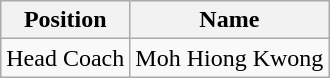<table class="wikitable">
<tr>
<th>Position</th>
<th>Name</th>
</tr>
<tr>
<td>Head Coach</td>
<td> Moh Hiong Kwong</td>
</tr>
</table>
